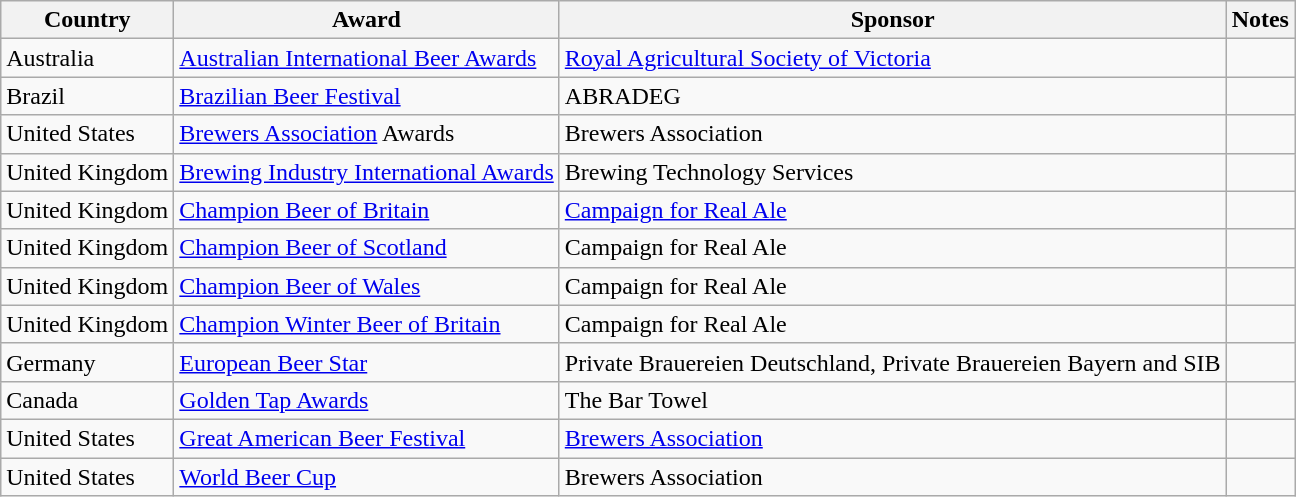<table class="wikitable sortable">
<tr>
<th>Country</th>
<th>Award</th>
<th>Sponsor</th>
<th>Notes</th>
</tr>
<tr>
<td>Australia</td>
<td><a href='#'>Australian International Beer Awards</a></td>
<td><a href='#'>Royal Agricultural Society of Victoria</a></td>
<td></td>
</tr>
<tr>
<td>Brazil</td>
<td><a href='#'>Brazilian Beer Festival</a></td>
<td>ABRADEG</td>
<td></td>
</tr>
<tr>
<td>United States</td>
<td><a href='#'>Brewers Association</a> Awards</td>
<td>Brewers Association</td>
<td></td>
</tr>
<tr>
<td>United Kingdom</td>
<td><a href='#'>Brewing Industry International Awards</a></td>
<td>Brewing Technology Services</td>
<td></td>
</tr>
<tr>
<td>United Kingdom</td>
<td><a href='#'>Champion Beer of Britain</a></td>
<td><a href='#'>Campaign for Real Ale</a></td>
<td></td>
</tr>
<tr>
<td>United Kingdom</td>
<td><a href='#'>Champion Beer of Scotland</a></td>
<td>Campaign for Real Ale</td>
<td></td>
</tr>
<tr>
<td>United Kingdom</td>
<td><a href='#'>Champion Beer of Wales</a></td>
<td>Campaign for Real Ale</td>
<td></td>
</tr>
<tr>
<td>United Kingdom</td>
<td><a href='#'>Champion Winter Beer of Britain</a></td>
<td>Campaign for Real Ale</td>
<td></td>
</tr>
<tr>
<td>Germany</td>
<td><a href='#'>European Beer Star</a></td>
<td>Private Brauereien Deutschland, Private Brauereien Bayern and SIB</td>
<td></td>
</tr>
<tr>
<td>Canada</td>
<td><a href='#'>Golden Tap Awards</a></td>
<td>The Bar Towel</td>
<td></td>
</tr>
<tr>
<td>United States</td>
<td><a href='#'>Great American Beer Festival</a></td>
<td><a href='#'>Brewers Association</a></td>
<td></td>
</tr>
<tr>
<td>United States</td>
<td><a href='#'>World Beer Cup</a></td>
<td>Brewers Association</td>
<td></td>
</tr>
</table>
